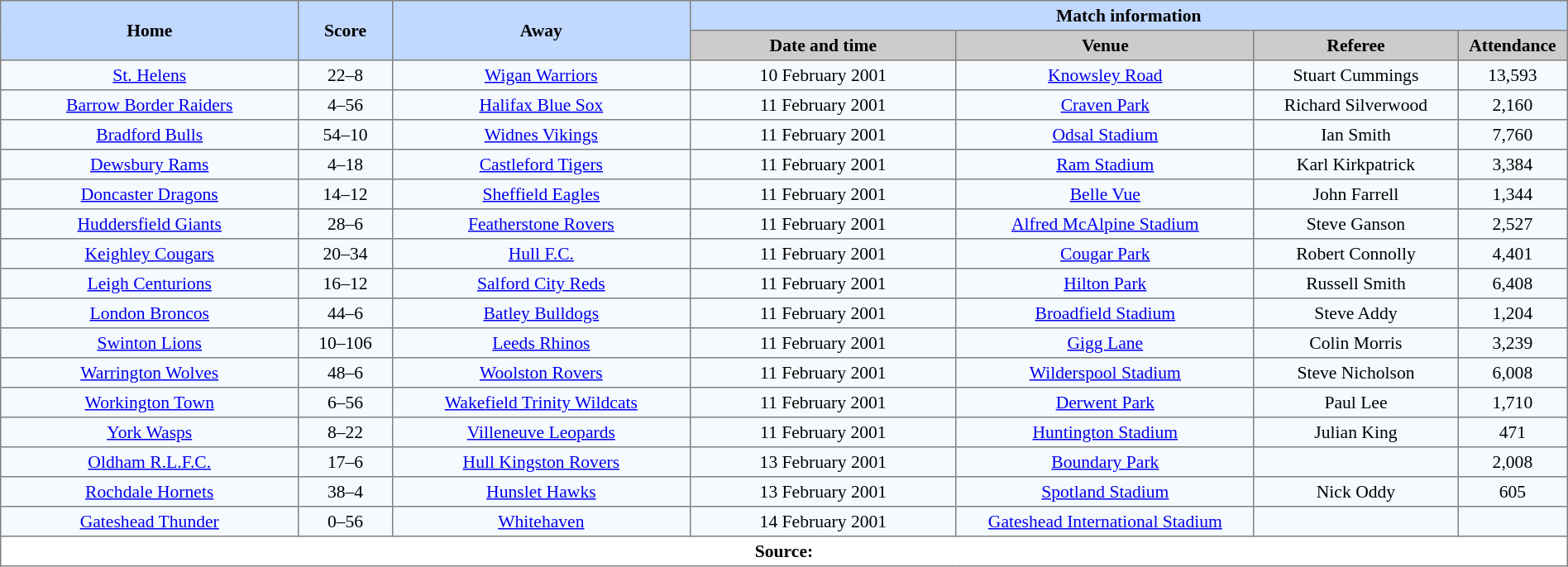<table border=1 style="border-collapse:collapse; font-size:90%; text-align:center;" cellpadding=3 cellspacing=0 width=100%>
<tr bgcolor=#C1D8FF>
<th rowspan=2 width=19%>Home</th>
<th rowspan=2 width=6%>Score</th>
<th rowspan=2 width=19%>Away</th>
<th colspan=6>Match information</th>
</tr>
<tr bgcolor=#CCCCCC>
<th width=17%>Date and time</th>
<th width=19%>Venue</th>
<th width=13%>Referee</th>
<th width=7%>Attendance</th>
</tr>
<tr bgcolor=#F5FAFF>
<td><a href='#'>St. Helens</a></td>
<td>22–8</td>
<td><a href='#'>Wigan Warriors</a></td>
<td>10 February 2001</td>
<td><a href='#'>Knowsley Road</a></td>
<td>Stuart Cummings</td>
<td>13,593</td>
</tr>
<tr bgcolor=#F5FAFF>
<td><a href='#'>Barrow Border Raiders</a></td>
<td>4–56</td>
<td><a href='#'>Halifax Blue Sox</a></td>
<td>11 February 2001</td>
<td><a href='#'>Craven Park</a></td>
<td>Richard Silverwood</td>
<td>2,160</td>
</tr>
<tr bgcolor=#F5FAFF>
<td><a href='#'>Bradford Bulls</a></td>
<td>54–10</td>
<td><a href='#'>Widnes Vikings</a></td>
<td>11 February 2001</td>
<td><a href='#'>Odsal Stadium</a></td>
<td>Ian Smith</td>
<td>7,760</td>
</tr>
<tr bgcolor=#F5FAFF>
<td><a href='#'>Dewsbury Rams</a></td>
<td>4–18</td>
<td><a href='#'>Castleford Tigers</a></td>
<td>11 February 2001</td>
<td><a href='#'>Ram Stadium</a></td>
<td>Karl Kirkpatrick</td>
<td>3,384</td>
</tr>
<tr bgcolor=#F5FAFF>
<td><a href='#'>Doncaster Dragons</a></td>
<td>14–12</td>
<td><a href='#'>Sheffield Eagles</a></td>
<td>11 February 2001</td>
<td><a href='#'>Belle Vue</a></td>
<td>John Farrell</td>
<td>1,344</td>
</tr>
<tr bgcolor=#F5FAFF>
<td><a href='#'>Huddersfield Giants</a></td>
<td>28–6</td>
<td><a href='#'>Featherstone Rovers</a></td>
<td>11 February 2001</td>
<td><a href='#'>Alfred McAlpine Stadium</a></td>
<td>Steve Ganson</td>
<td>2,527</td>
</tr>
<tr bgcolor=#F5FAFF>
<td><a href='#'>Keighley Cougars</a></td>
<td>20–34</td>
<td><a href='#'>Hull F.C.</a></td>
<td>11 February 2001</td>
<td><a href='#'>Cougar Park</a></td>
<td>Robert Connolly</td>
<td>4,401</td>
</tr>
<tr bgcolor=#F5FAFF>
<td><a href='#'>Leigh Centurions</a></td>
<td>16–12</td>
<td><a href='#'>Salford City Reds</a></td>
<td>11 February 2001</td>
<td><a href='#'>Hilton Park</a></td>
<td>Russell Smith</td>
<td>6,408</td>
</tr>
<tr bgcolor=#F5FAFF>
<td><a href='#'>London Broncos</a></td>
<td>44–6</td>
<td><a href='#'>Batley Bulldogs</a></td>
<td>11 February 2001</td>
<td><a href='#'>Broadfield Stadium</a></td>
<td>Steve Addy</td>
<td>1,204</td>
</tr>
<tr bgcolor=#F5FAFF>
<td><a href='#'>Swinton Lions</a></td>
<td>10–106</td>
<td><a href='#'>Leeds Rhinos</a></td>
<td>11 February 2001</td>
<td><a href='#'>Gigg Lane</a></td>
<td>Colin Morris</td>
<td>3,239</td>
</tr>
<tr bgcolor=#F5FAFF>
<td><a href='#'>Warrington Wolves</a></td>
<td>48–6</td>
<td><a href='#'>Woolston Rovers</a></td>
<td>11 February 2001</td>
<td><a href='#'>Wilderspool Stadium</a></td>
<td>Steve Nicholson</td>
<td>6,008</td>
</tr>
<tr bgcolor=#F5FAFF>
<td><a href='#'>Workington Town</a></td>
<td>6–56</td>
<td><a href='#'>Wakefield Trinity Wildcats</a></td>
<td>11 February 2001</td>
<td><a href='#'>Derwent Park</a></td>
<td>Paul Lee</td>
<td>1,710</td>
</tr>
<tr bgcolor=#F5FAFF>
<td><a href='#'>York Wasps</a></td>
<td>8–22</td>
<td><a href='#'>Villeneuve Leopards</a></td>
<td>11 February 2001</td>
<td><a href='#'>Huntington Stadium</a></td>
<td>Julian King</td>
<td>471</td>
</tr>
<tr bgcolor=#F5FAFF>
<td><a href='#'>Oldham R.L.F.C.</a></td>
<td>17–6</td>
<td><a href='#'>Hull Kingston Rovers</a></td>
<td>13 February 2001</td>
<td><a href='#'>Boundary Park</a></td>
<td></td>
<td>2,008</td>
</tr>
<tr bgcolor=#F5FAFF>
<td><a href='#'>Rochdale Hornets</a></td>
<td>38–4</td>
<td><a href='#'>Hunslet Hawks</a></td>
<td>13 February 2001</td>
<td><a href='#'>Spotland Stadium</a></td>
<td>Nick Oddy</td>
<td>605</td>
</tr>
<tr bgcolor=#F5FAFF>
<td><a href='#'>Gateshead Thunder</a></td>
<td>0–56</td>
<td><a href='#'>Whitehaven</a></td>
<td>14 February 2001</td>
<td><a href='#'>Gateshead International Stadium</a></td>
<td></td>
<td></td>
</tr>
<tr>
<th colspan=7>Source:</th>
</tr>
</table>
